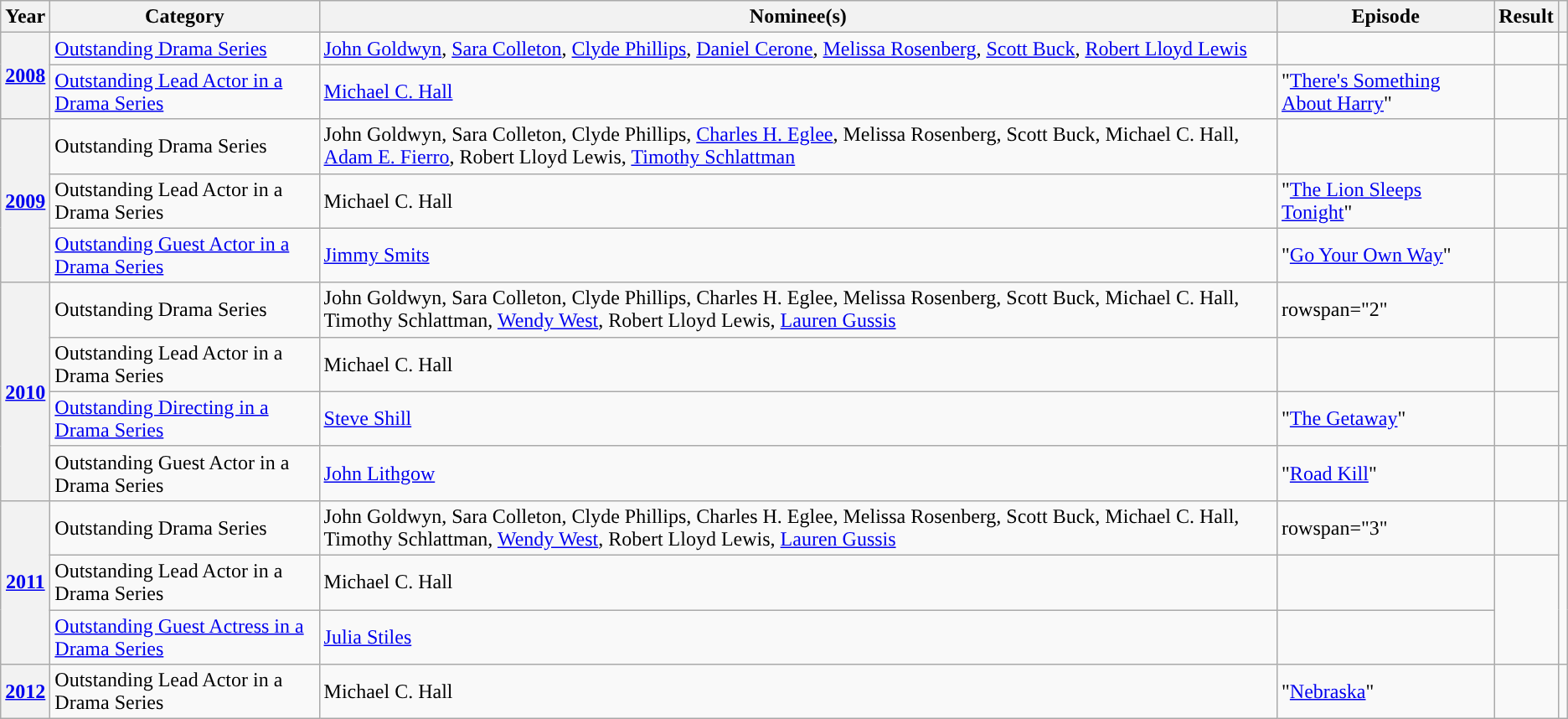<table class="wikitable sortable plainrowheaders">
<tr>
<th scope=col>Year</th>
<th scope=col>Category</th>
<th scope=col>Nominee(s)</th>
<th scope=col>Episode</th>
<th scope=col>Result</th>
<th scope="col" class="unsortable"></th>
</tr>
<tr>
<th scope=rowgroup rowspan=2><a href='#'>2008</a></th>
<td><a href='#'>Outstanding Drama Series</a></td>
<td data-sort-value="Goldwyn, John"><a href='#'>John Goldwyn</a>, <a href='#'>Sara Colleton</a>, <a href='#'>Clyde Phillips</a>, <a href='#'>Daniel Cerone</a>, <a href='#'>Melissa Rosenberg</a>, <a href='#'>Scott Buck</a>, <a href='#'>Robert Lloyd Lewis</a></td>
<td></td>
<td></td>
<td></td>
</tr>
<tr>
<td><a href='#'>Outstanding Lead Actor in a Drama Series</a></td>
<td data-sort-value="Hall, Michael C."><a href='#'>Michael C. Hall</a></td>
<td>"<a href='#'>There's Something About Harry</a>"</td>
<td></td>
<td></td>
</tr>
<tr>
<th scope=rowgroup rowspan=3><a href='#'>2009</a></th>
<td>Outstanding Drama Series</td>
<td data-sort-value="Goldwyn, John">John Goldwyn, Sara Colleton, Clyde Phillips, <a href='#'>Charles H. Eglee</a>, Melissa Rosenberg, Scott Buck, Michael C. Hall, <a href='#'>Adam E. Fierro</a>, Robert Lloyd Lewis, <a href='#'>Timothy Schlattman</a></td>
<td></td>
<td></td>
<td></td>
</tr>
<tr>
<td>Outstanding Lead Actor in a Drama Series</td>
<td data-sort-value="Hall, Michael C.">Michael C. Hall</td>
<td data-sort-value="Lion Sleeps Tjoonight, The">"<a href='#'>The Lion Sleeps Tonight</a>"</td>
<td></td>
<td></td>
</tr>
<tr>
<td><a href='#'>Outstanding Guest Actor in a Drama Series</a></td>
<td data-sort-value="Smits, Jimmy"><a href='#'>Jimmy Smits</a></td>
<td>"<a href='#'>Go Your Own Way</a>"</td>
<td></td>
<td></td>
</tr>
<tr>
<th scope=rowgroup rowspan=4><a href='#'>2010</a></th>
<td>Outstanding Drama Series</td>
<td data-sort-value="Goldwyn, John">John Goldwyn, Sara Colleton, Clyde Phillips, Charles H. Eglee, Melissa Rosenberg, Scott Buck, Michael C. Hall, Timothy Schlattman, <a href='#'>Wendy West</a>, Robert Lloyd Lewis, <a href='#'>Lauren Gussis</a></td>
<td>rowspan="2" </td>
<td></td>
<td rowspan="3"></td>
</tr>
<tr>
<td>Outstanding Lead Actor in a Drama Series</td>
<td data-sort-value="Hall, Michael C.">Michael C. Hall</td>
<td></td>
</tr>
<tr>
<td><a href='#'>Outstanding Directing in a Drama Series</a></td>
<td data-sort-value="Shill, Steve"><a href='#'>Steve Shill</a></td>
<td data-sort-value="Getaway, The">"<a href='#'>The Getaway</a>"</td>
<td></td>
</tr>
<tr>
<td>Outstanding Guest Actor in a Drama Series</td>
<td data-sort-value="Lithgow, John"><a href='#'>John Lithgow</a></td>
<td>"<a href='#'>Road Kill</a>"</td>
<td></td>
<td></td>
</tr>
<tr>
<th scope=rowgroup rowspan=3><a href='#'>2011</a></th>
<td>Outstanding Drama Series</td>
<td data-sort-value="Goldwyn, John">John Goldwyn, Sara Colleton, Clyde Phillips, Charles H. Eglee, Melissa Rosenberg, Scott Buck, Michael C. Hall, Timothy Schlattman, <a href='#'>Wendy West</a>, Robert Lloyd Lewis, <a href='#'>Lauren Gussis</a></td>
<td>rowspan="3" </td>
<td></td>
<td rowspan="3"></td>
</tr>
<tr>
<td>Outstanding Lead Actor in a Drama Series</td>
<td data-sort-value="Hall, Michael C.">Michael C. Hall</td>
<td></td>
</tr>
<tr>
<td><a href='#'>Outstanding Guest Actress in a Drama Series</a></td>
<td data-sort-value="Stiles, Julia"><a href='#'>Julia Stiles</a></td>
<td></td>
</tr>
<tr>
<th scope=row><a href='#'>2012</a></th>
<td>Outstanding Lead Actor in a Drama Series</td>
<td data-sort-value="Hall, Michael C.">Michael C. Hall</td>
<td>"<a href='#'>Nebraska</a>"</td>
<td></td>
<td></td>
</tr>
</table>
